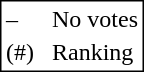<table style="border:1px solid black;">
<tr>
<td>–</td>
<td> </td>
<td>No votes</td>
</tr>
<tr>
<td>(#)</td>
<td> </td>
<td>Ranking</td>
</tr>
</table>
